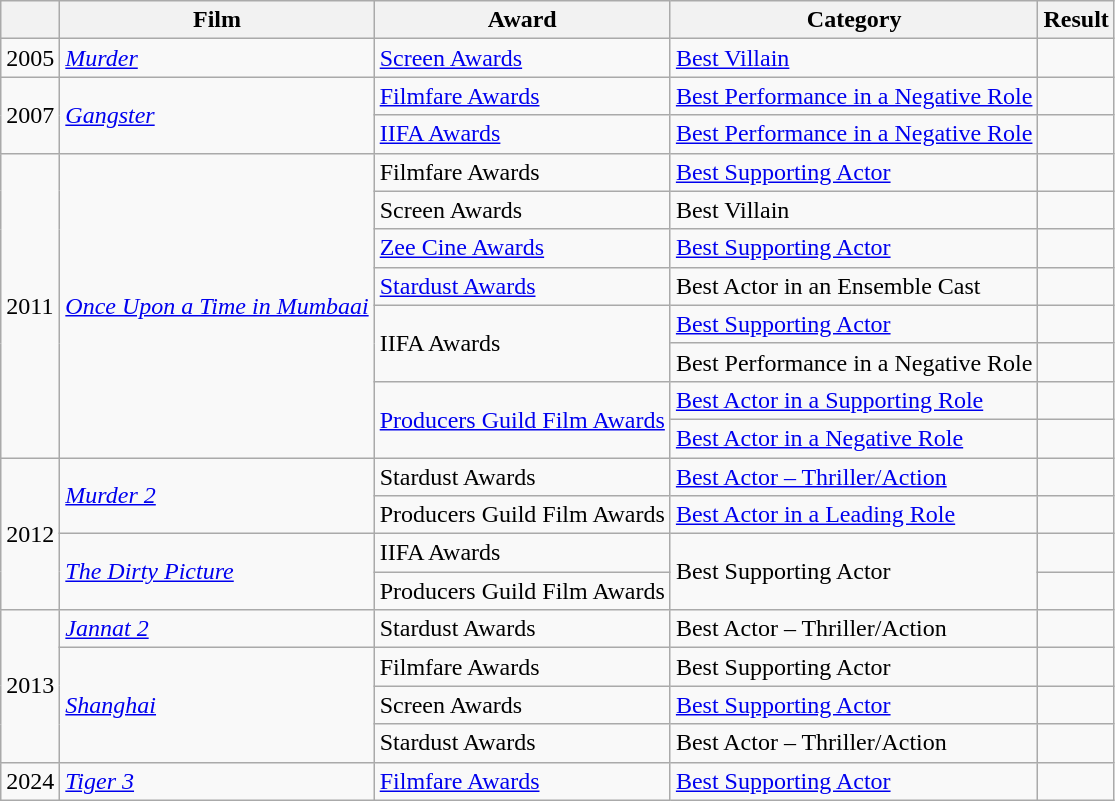<table class="wikitable">
<tr>
<th></th>
<th>Film</th>
<th>Award</th>
<th>Category</th>
<th>Result</th>
</tr>
<tr>
<td>2005</td>
<td><em><a href='#'>Murder</a></em></td>
<td><a href='#'>Screen Awards</a></td>
<td><a href='#'>Best Villain</a></td>
<td></td>
</tr>
<tr>
<td rowspan="2">2007</td>
<td rowspan="2"><em><a href='#'>Gangster</a></em></td>
<td><a href='#'>Filmfare Awards</a></td>
<td><a href='#'>Best Performance in a Negative Role</a></td>
<td></td>
</tr>
<tr>
<td><a href='#'>IIFA Awards</a></td>
<td><a href='#'>Best Performance in a Negative Role</a></td>
<td></td>
</tr>
<tr>
<td rowspan="8">2011</td>
<td rowspan="8"><em><a href='#'>Once Upon a Time in Mumbaai</a></em></td>
<td>Filmfare Awards</td>
<td><a href='#'>Best Supporting Actor</a></td>
<td></td>
</tr>
<tr>
<td>Screen Awards</td>
<td>Best Villain</td>
<td></td>
</tr>
<tr>
<td><a href='#'>Zee Cine Awards</a></td>
<td><a href='#'>Best Supporting Actor</a></td>
<td></td>
</tr>
<tr>
<td><a href='#'>Stardust Awards</a></td>
<td>Best Actor in an Ensemble Cast</td>
<td></td>
</tr>
<tr>
<td rowspan="2">IIFA Awards</td>
<td><a href='#'>Best Supporting Actor</a></td>
<td></td>
</tr>
<tr>
<td>Best Performance in a Negative Role</td>
<td></td>
</tr>
<tr>
<td rowspan="2"><a href='#'>Producers Guild Film Awards</a></td>
<td><a href='#'>Best Actor in a Supporting Role</a></td>
<td></td>
</tr>
<tr>
<td><a href='#'>Best Actor in a Negative Role</a></td>
<td></td>
</tr>
<tr>
<td rowspan="4">2012</td>
<td rowspan="2"><em><a href='#'>Murder 2</a></em></td>
<td>Stardust Awards</td>
<td><a href='#'>Best Actor – Thriller/Action</a></td>
<td></td>
</tr>
<tr>
<td>Producers Guild Film Awards</td>
<td><a href='#'>Best Actor in a Leading Role</a></td>
<td></td>
</tr>
<tr>
<td rowspan="2"><em><a href='#'>The Dirty Picture</a></em></td>
<td>IIFA Awards</td>
<td rowspan="2">Best Supporting Actor</td>
<td></td>
</tr>
<tr>
<td>Producers Guild Film Awards</td>
<td></td>
</tr>
<tr>
<td rowspan="4">2013</td>
<td><em><a href='#'>Jannat 2</a></em></td>
<td>Stardust Awards</td>
<td>Best Actor – Thriller/Action</td>
<td></td>
</tr>
<tr>
<td rowspan="3"><em><a href='#'>Shanghai</a></em></td>
<td>Filmfare Awards</td>
<td>Best Supporting Actor</td>
<td></td>
</tr>
<tr>
<td>Screen Awards</td>
<td><a href='#'>Best Supporting Actor</a></td>
<td></td>
</tr>
<tr>
<td>Stardust Awards</td>
<td>Best Actor – Thriller/Action</td>
<td></td>
</tr>
<tr>
<td>2024</td>
<td><em><a href='#'>Tiger 3</a></em></td>
<td><a href='#'>Filmfare Awards</a></td>
<td><a href='#'>Best Supporting Actor</a></td>
<td></td>
</tr>
</table>
